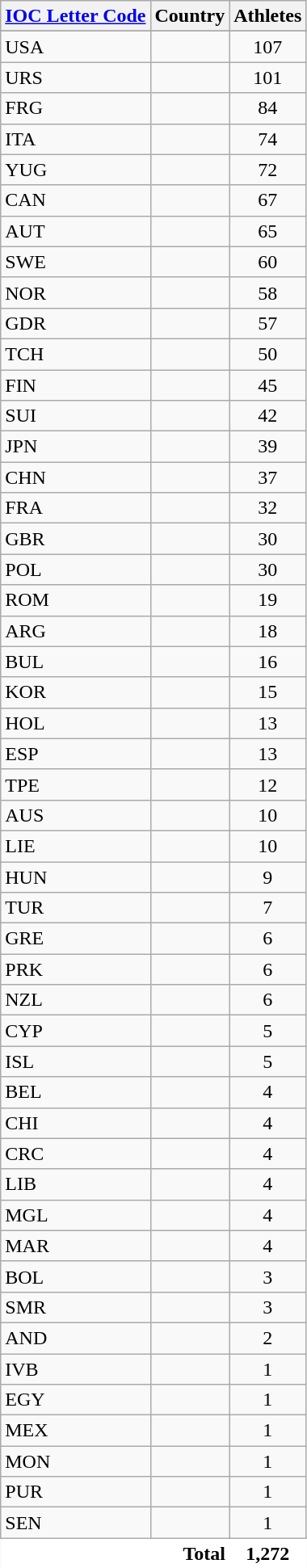<table class="wikitable collapsible collapsed sortable" style="border:0;">
<tr>
<th><a href='#'>IOC Letter Code</a></th>
<th>Country</th>
<th>Athletes</th>
</tr>
<tr>
</tr>
<tr>
<td>USA</td>
<td></td>
<td align=center>107</td>
</tr>
<tr>
<td>URS</td>
<td></td>
<td align=center>101</td>
</tr>
<tr>
<td>FRG</td>
<td></td>
<td align=center>84</td>
</tr>
<tr>
<td>ITA</td>
<td></td>
<td align=center>74</td>
</tr>
<tr>
<td>YUG</td>
<td></td>
<td align=center>72</td>
</tr>
<tr>
<td>CAN</td>
<td></td>
<td align=center>67</td>
</tr>
<tr>
<td>AUT</td>
<td></td>
<td align=center>65</td>
</tr>
<tr>
<td>SWE</td>
<td></td>
<td align=center>60</td>
</tr>
<tr>
<td>NOR</td>
<td></td>
<td align=center>58</td>
</tr>
<tr>
<td>GDR</td>
<td></td>
<td align=center>57</td>
</tr>
<tr>
<td>TCH</td>
<td></td>
<td align=center>50</td>
</tr>
<tr>
<td>FIN</td>
<td></td>
<td align=center>45</td>
</tr>
<tr>
<td>SUI</td>
<td></td>
<td align=center>42</td>
</tr>
<tr>
<td>JPN</td>
<td></td>
<td align=center>39</td>
</tr>
<tr>
<td>CHN</td>
<td></td>
<td align=center>37</td>
</tr>
<tr>
<td>FRA</td>
<td></td>
<td align=center>32</td>
</tr>
<tr>
<td>GBR</td>
<td></td>
<td align=center>30</td>
</tr>
<tr>
<td>POL</td>
<td></td>
<td align=center>30</td>
</tr>
<tr>
<td>ROM</td>
<td></td>
<td align=center>19</td>
</tr>
<tr>
<td>ARG</td>
<td></td>
<td align=center>18</td>
</tr>
<tr>
<td>BUL</td>
<td></td>
<td align=center>16</td>
</tr>
<tr>
<td>KOR</td>
<td></td>
<td align=center>15</td>
</tr>
<tr>
<td>HOL</td>
<td></td>
<td align=center>13</td>
</tr>
<tr>
<td>ESP</td>
<td></td>
<td align=center>13</td>
</tr>
<tr>
<td>TPE</td>
<td></td>
<td align=center>12</td>
</tr>
<tr>
<td>AUS</td>
<td></td>
<td align=center>10</td>
</tr>
<tr>
<td>LIE</td>
<td></td>
<td align=center>10</td>
</tr>
<tr>
<td>HUN</td>
<td></td>
<td align=center>9</td>
</tr>
<tr>
<td>TUR</td>
<td></td>
<td align=center>7</td>
</tr>
<tr>
<td>GRE</td>
<td></td>
<td align=center>6</td>
</tr>
<tr>
<td>PRK</td>
<td></td>
<td align=center>6</td>
</tr>
<tr>
<td>NZL</td>
<td></td>
<td align=center>6</td>
</tr>
<tr>
<td>CYP</td>
<td></td>
<td align=center>5</td>
</tr>
<tr>
<td>ISL</td>
<td></td>
<td align=center>5</td>
</tr>
<tr>
<td>BEL</td>
<td></td>
<td align=center>4</td>
</tr>
<tr>
<td>CHI</td>
<td></td>
<td align=center>4</td>
</tr>
<tr>
<td>CRC</td>
<td></td>
<td align=center>4</td>
</tr>
<tr>
<td>LIB</td>
<td></td>
<td align=center>4</td>
</tr>
<tr>
<td>MGL</td>
<td></td>
<td align=center>4</td>
</tr>
<tr>
<td>MAR</td>
<td></td>
<td align=center>4</td>
</tr>
<tr>
<td>BOL</td>
<td></td>
<td align=center>3</td>
</tr>
<tr>
<td>SMR</td>
<td></td>
<td align=center>3</td>
</tr>
<tr>
<td>AND</td>
<td></td>
<td align=center>2</td>
</tr>
<tr>
<td>IVB</td>
<td></td>
<td align=center>1</td>
</tr>
<tr>
<td>EGY</td>
<td></td>
<td align=center>1</td>
</tr>
<tr>
<td>MEX</td>
<td></td>
<td align=center>1</td>
</tr>
<tr>
<td>MON</td>
<td></td>
<td align=center>1</td>
</tr>
<tr>
<td>PUR</td>
<td></td>
<td align=center>1</td>
</tr>
<tr>
<td>SEN</td>
<td></td>
<td Align=center>1</td>
</tr>
<tr class="sortbottom">
<td colspan=2; style="text-align:right; border:0px; background:#fff;"><strong>Total</strong></td>
<td style="text-align:center; border:0px; background:#fff;"><strong>1,272</strong></td>
</tr>
<tr>
</tr>
</table>
